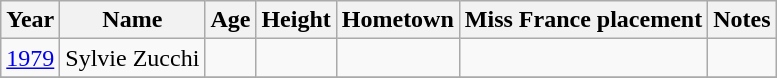<table class="wikitable sortable">
<tr>
<th>Year</th>
<th>Name</th>
<th>Age</th>
<th>Height</th>
<th>Hometown</th>
<th>Miss France placement</th>
<th>Notes</th>
</tr>
<tr>
<td><a href='#'>1979</a></td>
<td>Sylvie Zucchi</td>
<td></td>
<td></td>
<td></td>
<td></td>
<td></td>
</tr>
<tr>
</tr>
</table>
